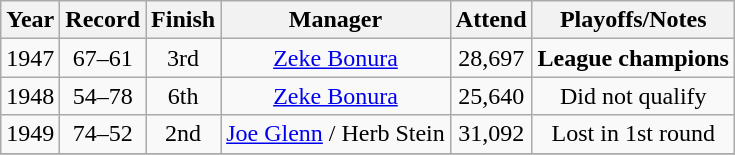<table class="wikitable" style="text-align:center">
<tr align=center>
<th>Year</th>
<th>Record</th>
<th>Finish</th>
<th>Manager</th>
<th>Attend</th>
<th>Playoffs/Notes</th>
</tr>
<tr align=center>
<td>1947</td>
<td>67–61</td>
<td>3rd</td>
<td><a href='#'>Zeke Bonura</a></td>
<td>28,697</td>
<td><strong>League champions</strong></td>
</tr>
<tr align=center>
<td>1948</td>
<td>54–78</td>
<td>6th</td>
<td><a href='#'>Zeke Bonura</a></td>
<td>25,640</td>
<td>Did not qualify</td>
</tr>
<tr align=center>
<td>1949</td>
<td>74–52</td>
<td>2nd</td>
<td><a href='#'>Joe Glenn</a> / Herb Stein</td>
<td>31,092</td>
<td>Lost in 1st round</td>
</tr>
<tr align=center>
</tr>
</table>
